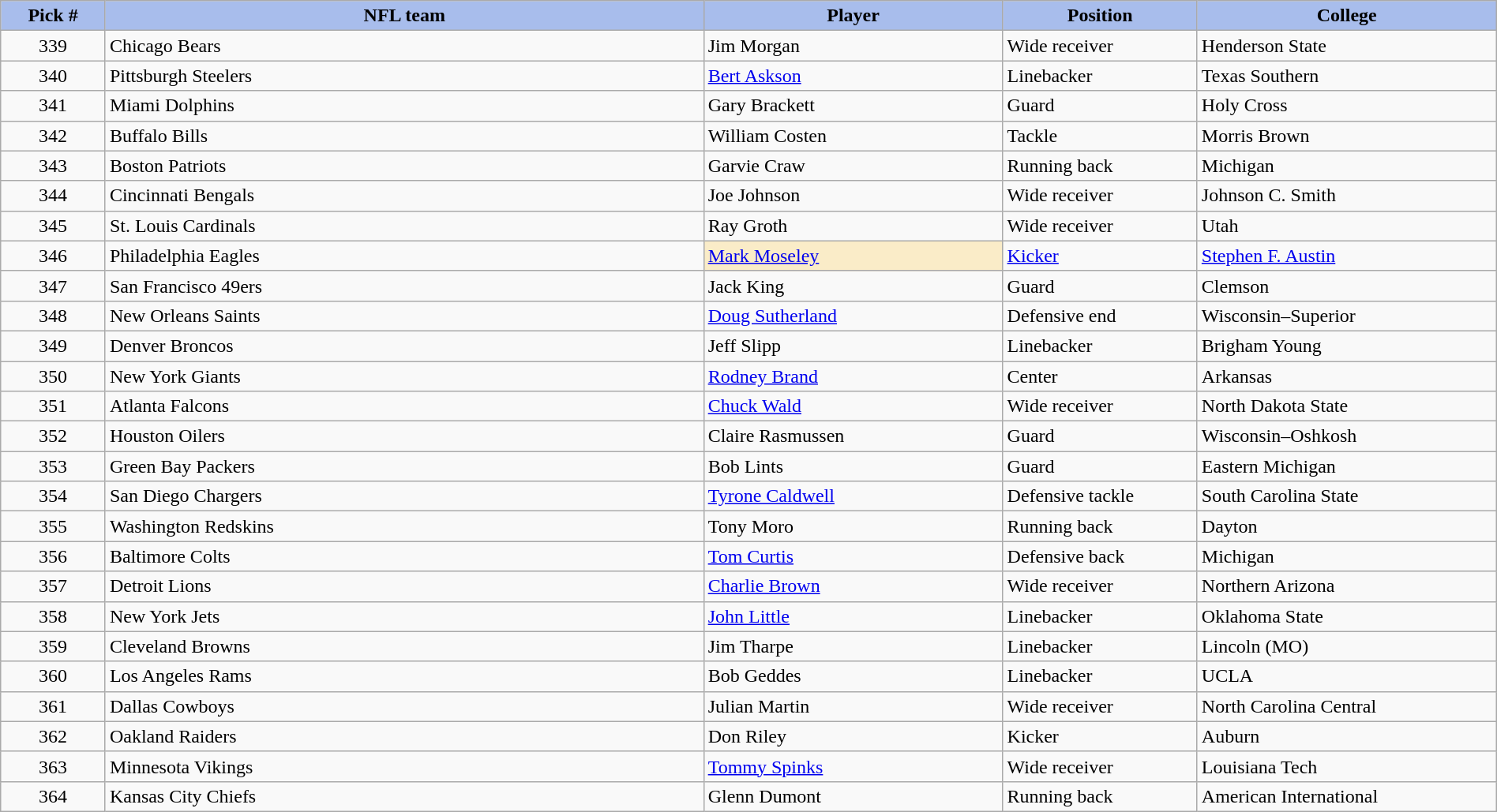<table class="wikitable sortable sortable" style="width: 100%">
<tr>
<th style="background:#A8BDEC" width=7%>Pick #</th>
<th width=40% style="background:#A8BDEC">NFL team</th>
<th width=20% style="background:#A8BDEC">Player</th>
<th width=13% style="background:#A8BDEC">Position</th>
<th style="background:#A8BDEC">College</th>
</tr>
<tr>
<td align=center>339</td>
<td>Chicago Bears</td>
<td>Jim Morgan</td>
<td>Wide receiver</td>
<td>Henderson State</td>
</tr>
<tr>
<td align=center>340</td>
<td>Pittsburgh Steelers</td>
<td><a href='#'>Bert Askson</a></td>
<td>Linebacker</td>
<td>Texas Southern</td>
</tr>
<tr>
<td align=center>341</td>
<td>Miami Dolphins</td>
<td>Gary Brackett</td>
<td>Guard</td>
<td>Holy Cross</td>
</tr>
<tr>
<td align=center>342</td>
<td>Buffalo Bills</td>
<td>William Costen</td>
<td>Tackle</td>
<td>Morris Brown</td>
</tr>
<tr>
<td align=center>343</td>
<td>Boston Patriots</td>
<td>Garvie Craw</td>
<td>Running back</td>
<td>Michigan</td>
</tr>
<tr>
<td align=center>344</td>
<td>Cincinnati Bengals</td>
<td>Joe Johnson</td>
<td>Wide receiver</td>
<td>Johnson C. Smith</td>
</tr>
<tr>
<td align=center>345</td>
<td>St. Louis Cardinals</td>
<td>Ray Groth</td>
<td>Wide receiver</td>
<td>Utah</td>
</tr>
<tr>
<td align=center>346</td>
<td>Philadelphia Eagles</td>
<td bgcolor="#faecc8"><a href='#'>Mark Moseley</a></td>
<td><a href='#'>Kicker</a></td>
<td><a href='#'>Stephen F. Austin</a></td>
</tr>
<tr>
<td align=center>347</td>
<td>San Francisco 49ers</td>
<td>Jack King</td>
<td>Guard</td>
<td>Clemson</td>
</tr>
<tr>
<td align=center>348</td>
<td>New Orleans Saints</td>
<td><a href='#'>Doug Sutherland</a></td>
<td>Defensive end</td>
<td>Wisconsin–Superior</td>
</tr>
<tr>
<td align=center>349</td>
<td>Denver Broncos</td>
<td>Jeff Slipp</td>
<td>Linebacker</td>
<td>Brigham Young</td>
</tr>
<tr>
<td align=center>350</td>
<td>New York Giants</td>
<td><a href='#'>Rodney Brand</a></td>
<td>Center</td>
<td>Arkansas</td>
</tr>
<tr>
<td align=center>351</td>
<td>Atlanta Falcons</td>
<td><a href='#'>Chuck Wald</a></td>
<td>Wide receiver</td>
<td>North Dakota State</td>
</tr>
<tr>
<td align=center>352</td>
<td>Houston Oilers</td>
<td>Claire Rasmussen</td>
<td>Guard</td>
<td>Wisconsin–Oshkosh</td>
</tr>
<tr>
<td align=center>353</td>
<td>Green Bay Packers</td>
<td>Bob Lints</td>
<td>Guard</td>
<td>Eastern Michigan</td>
</tr>
<tr>
<td align=center>354</td>
<td>San Diego Chargers</td>
<td><a href='#'>Tyrone Caldwell</a></td>
<td>Defensive tackle</td>
<td>South Carolina State</td>
</tr>
<tr>
<td align=center>355</td>
<td>Washington Redskins</td>
<td>Tony Moro</td>
<td>Running back</td>
<td>Dayton</td>
</tr>
<tr>
<td align=center>356</td>
<td>Baltimore Colts</td>
<td><a href='#'>Tom Curtis</a></td>
<td>Defensive back</td>
<td>Michigan</td>
</tr>
<tr>
<td align=center>357</td>
<td>Detroit Lions</td>
<td><a href='#'>Charlie Brown</a></td>
<td>Wide receiver</td>
<td>Northern Arizona</td>
</tr>
<tr>
<td align=center>358</td>
<td>New York Jets</td>
<td><a href='#'>John Little</a></td>
<td>Linebacker</td>
<td>Oklahoma State</td>
</tr>
<tr>
<td align=center>359</td>
<td>Cleveland Browns</td>
<td>Jim Tharpe</td>
<td>Linebacker</td>
<td>Lincoln (MO)</td>
</tr>
<tr>
<td align=center>360</td>
<td>Los Angeles Rams</td>
<td>Bob Geddes</td>
<td>Linebacker</td>
<td>UCLA</td>
</tr>
<tr>
<td align=center>361</td>
<td>Dallas Cowboys</td>
<td>Julian Martin</td>
<td>Wide receiver</td>
<td>North Carolina Central</td>
</tr>
<tr>
<td align=center>362</td>
<td>Oakland Raiders</td>
<td>Don Riley</td>
<td>Kicker</td>
<td>Auburn</td>
</tr>
<tr>
<td align=center>363</td>
<td>Minnesota Vikings</td>
<td><a href='#'>Tommy Spinks</a></td>
<td>Wide receiver</td>
<td>Louisiana Tech</td>
</tr>
<tr>
<td align=center>364</td>
<td>Kansas City Chiefs</td>
<td>Glenn Dumont</td>
<td>Running back</td>
<td>American International</td>
</tr>
</table>
